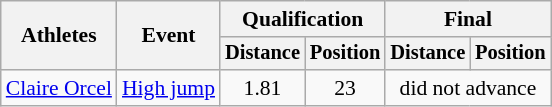<table class=wikitable style="font-size:90%">
<tr>
<th rowspan="2">Athletes</th>
<th rowspan="2">Event</th>
<th colspan="2">Qualification</th>
<th colspan="2">Final</th>
</tr>
<tr style="font-size:95%">
<th>Distance</th>
<th>Position</th>
<th>Distance</th>
<th>Position</th>
</tr>
<tr>
<td><a href='#'>Claire Orcel</a></td>
<td><a href='#'>High jump</a></td>
<td align=center>1.81</td>
<td align=center>23</td>
<td align=center colspan=2>did not advance</td>
</tr>
</table>
